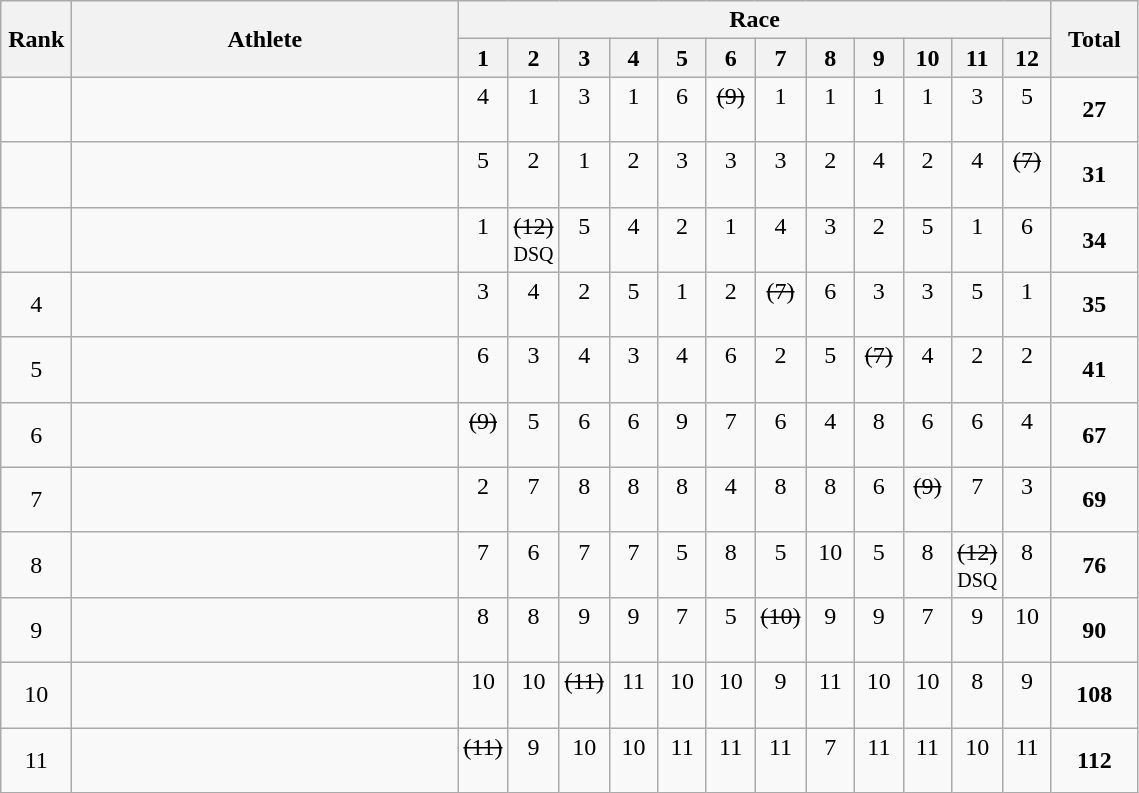<table | class="wikitable" style="text-align:center">
<tr>
<th rowspan="2" width=40>Rank</th>
<th rowspan="2" width=250>Athlete</th>
<th colspan="12">Race</th>
<th rowspan="2" width=50>Total</th>
</tr>
<tr>
<th width=25>1</th>
<th width=25>2</th>
<th width=25>3</th>
<th width=25>4</th>
<th width=25>5</th>
<th width=25>6</th>
<th width=25>7</th>
<th width=25>8</th>
<th width=25>9</th>
<th width=25>10</th>
<th width=25>11</th>
<th width=25>12</th>
</tr>
<tr>
<td></td>
<td align=left></td>
<td>4<br> </td>
<td>1<br> </td>
<td>3<br> </td>
<td>1<br> </td>
<td>6<br> </td>
<td><s>(9)</s><br> </td>
<td>1<br> </td>
<td>1<br> </td>
<td>1<br> </td>
<td>1<br> </td>
<td>3<br> </td>
<td>5<br> </td>
<td><strong>27</strong></td>
</tr>
<tr>
<td></td>
<td align=left></td>
<td>5<br> </td>
<td>2<br> </td>
<td>1<br> </td>
<td>2<br> </td>
<td>3<br> </td>
<td>3<br> </td>
<td>3<br> </td>
<td>2<br> </td>
<td>4<br> </td>
<td>2<br> </td>
<td>4<br> </td>
<td><s>(7)</s><br> </td>
<td><strong>31</strong></td>
</tr>
<tr>
<td></td>
<td align=left></td>
<td>1<br> </td>
<td><s>(12)</s><br><small>DSQ</small></td>
<td>5<br> </td>
<td>4<br> </td>
<td>2<br> </td>
<td>1<br> </td>
<td>4<br> </td>
<td>3<br> </td>
<td>2<br> </td>
<td>5<br> </td>
<td>1<br> </td>
<td>6<br> </td>
<td><strong>34</strong></td>
</tr>
<tr>
<td>4</td>
<td align=left></td>
<td>3<br> </td>
<td>4<br> </td>
<td>2<br> </td>
<td>5<br> </td>
<td>1<br> </td>
<td>2<br> </td>
<td><s>(7)</s><br> </td>
<td>6<br> </td>
<td>3<br> </td>
<td>3<br> </td>
<td>5<br> </td>
<td>1<br> </td>
<td><strong>35</strong></td>
</tr>
<tr>
<td>5</td>
<td align=left></td>
<td>6<br> </td>
<td>3<br> </td>
<td>4<br> </td>
<td>3<br> </td>
<td>4<br> </td>
<td>6<br> </td>
<td>2<br> </td>
<td>5<br> </td>
<td><s>(7)</s><br> </td>
<td>4<br> </td>
<td>2<br> </td>
<td>2<br> </td>
<td><strong>41</strong></td>
</tr>
<tr>
<td>6</td>
<td align=left></td>
<td><s>(9)</s><br> </td>
<td>5<br> </td>
<td>6<br> </td>
<td>6<br> </td>
<td>9<br> </td>
<td>7<br> </td>
<td>6<br> </td>
<td>4<br> </td>
<td>8<br> </td>
<td>6<br> </td>
<td>6<br> </td>
<td>4<br> </td>
<td><strong>67</strong></td>
</tr>
<tr>
<td>7</td>
<td align=left></td>
<td>2<br> </td>
<td>7<br> </td>
<td>8<br> </td>
<td>8<br> </td>
<td>8<br> </td>
<td>4<br> </td>
<td>8<br> </td>
<td>8<br> </td>
<td>6<br> </td>
<td><s>(9)</s><br> </td>
<td>7<br> </td>
<td>3<br> </td>
<td><strong>69</strong></td>
</tr>
<tr>
<td>8</td>
<td align=left></td>
<td>7<br> </td>
<td>6<br> </td>
<td>7<br> </td>
<td>7<br> </td>
<td>5<br> </td>
<td>8<br> </td>
<td>5<br> </td>
<td>10<br> </td>
<td>5<br> </td>
<td>8<br> </td>
<td><s>(12)</s><br><small>DSQ</small></td>
<td>8<br> </td>
<td><strong>76</strong></td>
</tr>
<tr>
<td>9</td>
<td align=left></td>
<td>8<br> </td>
<td>8<br> </td>
<td>9<br> </td>
<td>9<br> </td>
<td>7<br> </td>
<td>5<br> </td>
<td><s>(10)</s><br> </td>
<td>9<br> </td>
<td>9<br> </td>
<td>7<br> </td>
<td>9<br> </td>
<td>10<br> </td>
<td><strong>90</strong></td>
</tr>
<tr>
<td>10</td>
<td align=left></td>
<td>10<br> </td>
<td>10<br> </td>
<td><s>(11)</s><br> </td>
<td>11<br> </td>
<td>10<br> </td>
<td>10<br> </td>
<td>9<br> </td>
<td>11<br> </td>
<td>10<br> </td>
<td>10<br> </td>
<td>8<br> </td>
<td>9<br> </td>
<td><strong>108</strong></td>
</tr>
<tr>
<td>11</td>
<td align=left></td>
<td><s>(11)</s><br> </td>
<td>9<br> </td>
<td>10<br> </td>
<td>10<br> </td>
<td>11<br> </td>
<td>11<br> </td>
<td>11<br> </td>
<td>7<br> </td>
<td>11<br> </td>
<td>11<br> </td>
<td>10<br> </td>
<td>11<br> </td>
<td><strong>112</strong></td>
</tr>
</table>
